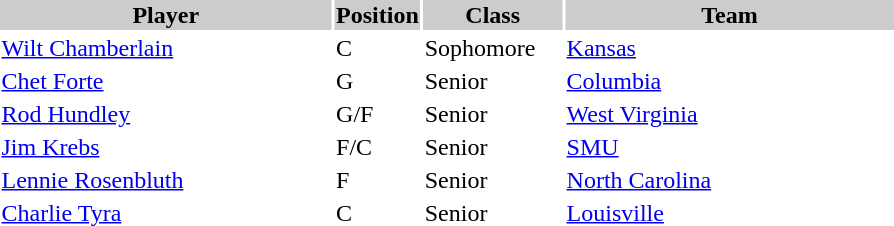<table style="width:600px" "border:'1' 'solid' 'gray'">
<tr>
<th bgcolor="#CCCCCC" style="width:40%">Player</th>
<th bgcolor="#CCCCCC" style="width:4%">Position</th>
<th bgcolor="#CCCCCC" style="width:16%">Class</th>
<th bgcolor="#CCCCCC" style="width:40%">Team</th>
</tr>
<tr>
<td><a href='#'>Wilt Chamberlain</a></td>
<td>C</td>
<td>Sophomore</td>
<td><a href='#'>Kansas</a></td>
</tr>
<tr>
<td><a href='#'>Chet Forte</a></td>
<td>G</td>
<td>Senior</td>
<td><a href='#'>Columbia</a></td>
</tr>
<tr>
<td><a href='#'>Rod Hundley</a></td>
<td>G/F</td>
<td>Senior</td>
<td><a href='#'>West Virginia</a></td>
</tr>
<tr>
<td><a href='#'>Jim Krebs</a></td>
<td>F/C</td>
<td>Senior</td>
<td><a href='#'>SMU</a></td>
</tr>
<tr>
<td><a href='#'>Lennie Rosenbluth</a></td>
<td>F</td>
<td>Senior</td>
<td><a href='#'>North Carolina</a></td>
</tr>
<tr>
<td><a href='#'>Charlie Tyra</a></td>
<td>C</td>
<td>Senior</td>
<td><a href='#'>Louisville</a></td>
</tr>
</table>
